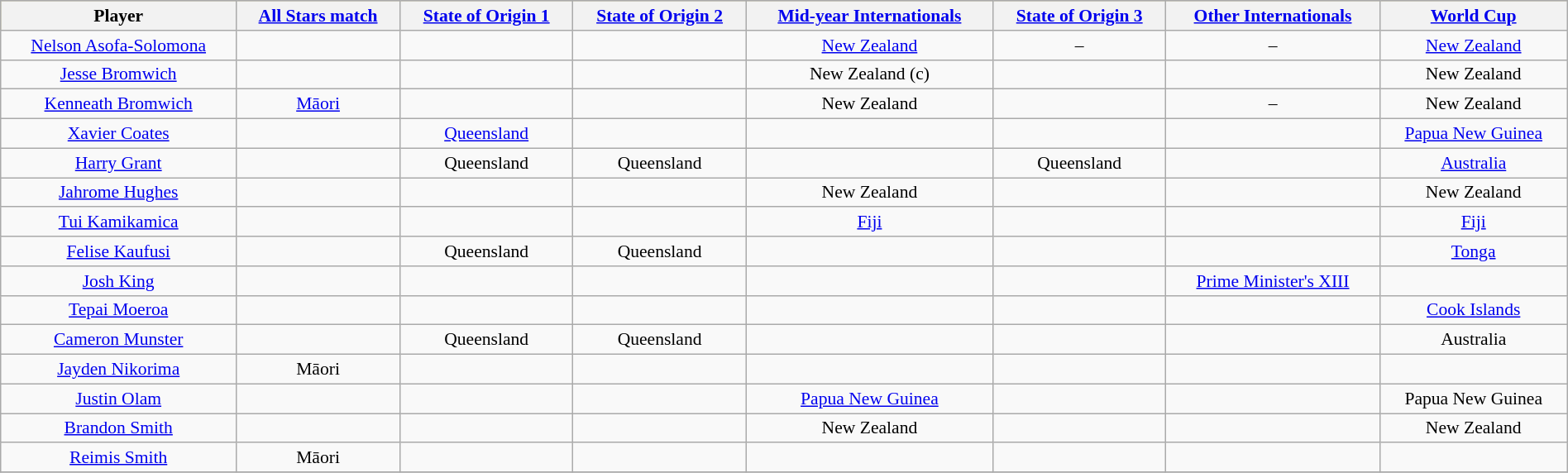<table class="wikitable"  style="text-align: center; width:100%; font-size:90%;">
<tr style="background:#bdb76b;">
<th>Player</th>
<th><a href='#'>All Stars match</a></th>
<th><a href='#'>State of Origin 1</a></th>
<th><a href='#'>State of Origin 2</a></th>
<th><a href='#'>Mid-year Internationals</a></th>
<th><a href='#'>State of Origin 3</a></th>
<th><a href='#'>Other Internationals</a></th>
<th><a href='#'>World Cup</a></th>
</tr>
<tr>
<td><a href='#'>Nelson Asofa-Solomona</a></td>
<td></td>
<td></td>
<td></td>
<td><a href='#'>New Zealand</a></td>
<td>–</td>
<td>–</td>
<td><a href='#'>New Zealand</a></td>
</tr>
<tr>
<td><a href='#'>Jesse Bromwich</a></td>
<td></td>
<td></td>
<td></td>
<td>New Zealand (c)</td>
<td></td>
<td></td>
<td>New Zealand</td>
</tr>
<tr>
<td><a href='#'>Kenneath Bromwich</a></td>
<td><a href='#'>Māori</a></td>
<td></td>
<td></td>
<td>New Zealand</td>
<td></td>
<td>–</td>
<td>New Zealand</td>
</tr>
<tr>
<td><a href='#'>Xavier Coates</a></td>
<td></td>
<td><a href='#'>Queensland</a></td>
<td></td>
<td></td>
<td></td>
<td></td>
<td><a href='#'>Papua New Guinea</a></td>
</tr>
<tr>
<td><a href='#'>Harry Grant</a></td>
<td></td>
<td>Queensland</td>
<td>Queensland</td>
<td></td>
<td>Queensland</td>
<td></td>
<td><a href='#'>Australia</a></td>
</tr>
<tr>
<td><a href='#'>Jahrome Hughes</a></td>
<td></td>
<td></td>
<td></td>
<td>New Zealand</td>
<td></td>
<td></td>
<td>New Zealand</td>
</tr>
<tr>
<td><a href='#'>Tui Kamikamica</a></td>
<td></td>
<td></td>
<td></td>
<td><a href='#'>Fiji</a></td>
<td></td>
<td></td>
<td><a href='#'>Fiji</a></td>
</tr>
<tr>
<td><a href='#'>Felise Kaufusi</a></td>
<td></td>
<td>Queensland</td>
<td>Queensland</td>
<td></td>
<td></td>
<td></td>
<td><a href='#'>Tonga</a></td>
</tr>
<tr>
<td><a href='#'>Josh King</a></td>
<td></td>
<td></td>
<td></td>
<td></td>
<td></td>
<td><a href='#'>Prime Minister's XIII</a></td>
<td></td>
</tr>
<tr>
<td><a href='#'>Tepai Moeroa</a></td>
<td></td>
<td></td>
<td></td>
<td></td>
<td></td>
<td></td>
<td><a href='#'>Cook Islands</a></td>
</tr>
<tr>
<td><a href='#'>Cameron Munster</a></td>
<td></td>
<td>Queensland</td>
<td>Queensland</td>
<td></td>
<td></td>
<td></td>
<td>Australia</td>
</tr>
<tr>
<td><a href='#'>Jayden Nikorima</a></td>
<td>Māori</td>
<td></td>
<td></td>
<td></td>
<td></td>
<td></td>
<td></td>
</tr>
<tr>
<td><a href='#'>Justin Olam</a></td>
<td></td>
<td></td>
<td></td>
<td><a href='#'>Papua New Guinea</a></td>
<td></td>
<td></td>
<td>Papua New Guinea</td>
</tr>
<tr>
<td><a href='#'>Brandon Smith</a></td>
<td></td>
<td></td>
<td></td>
<td>New Zealand</td>
<td></td>
<td></td>
<td>New Zealand</td>
</tr>
<tr>
<td><a href='#'>Reimis Smith</a></td>
<td>Māori</td>
<td></td>
<td></td>
<td></td>
<td></td>
<td></td>
<td></td>
</tr>
<tr>
</tr>
</table>
